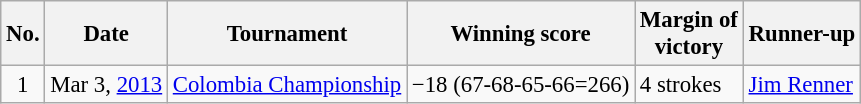<table class="wikitable" style="font-size:95%;">
<tr>
<th>No.</th>
<th>Date</th>
<th>Tournament</th>
<th>Winning score</th>
<th>Margin of<br>victory</th>
<th>Runner-up</th>
</tr>
<tr>
<td align=center>1</td>
<td align=right>Mar 3, <a href='#'>2013</a></td>
<td><a href='#'>Colombia Championship</a></td>
<td>−18 (67-68-65-66=266)</td>
<td>4 strokes</td>
<td> <a href='#'>Jim Renner</a></td>
</tr>
</table>
